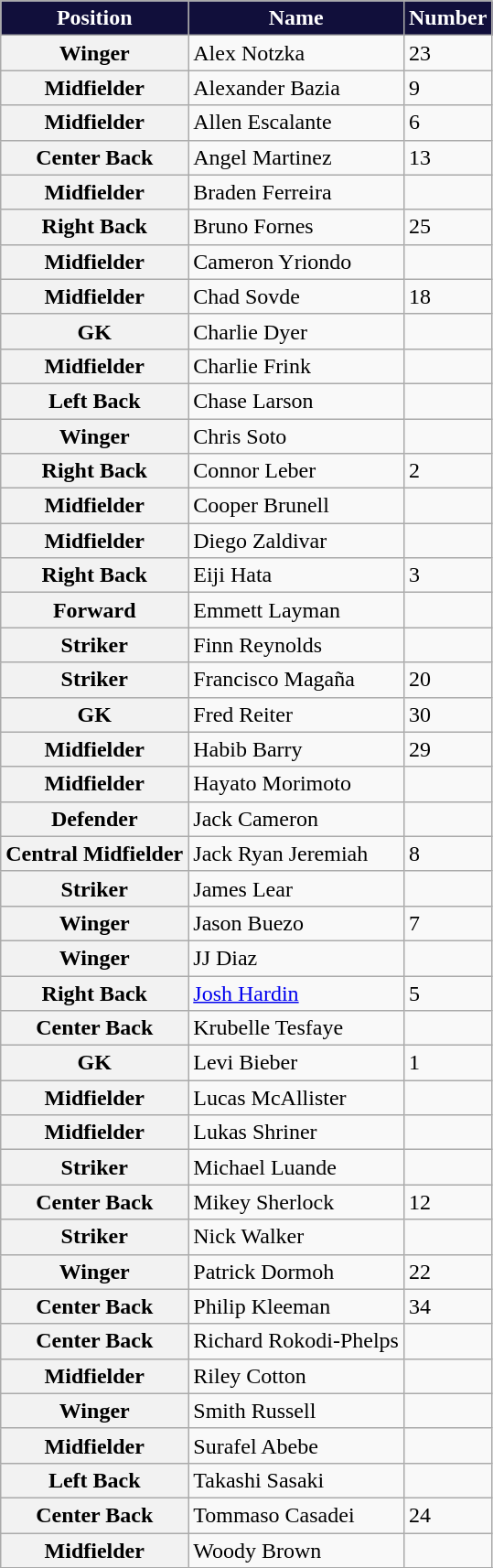<table class="wikitable plainrowheaders">
<tr>
<th style="background:#110f3b; color:#FFFFFF;" scope="col">Position</th>
<th style="background:#110f3b; color:#FFFFFF;" scope="col">Name</th>
<th style="background:#110f3b; color:#FFFFFF;" scope="col">Number</th>
</tr>
<tr>
<th scope="row">Winger</th>
<td> Alex Notzka</td>
<td>23</td>
</tr>
<tr>
<th scope="row">Midfielder</th>
<td> Alexander Bazia</td>
<td>9</td>
</tr>
<tr>
<th scope="row">Midfielder</th>
<td> Allen Escalante</td>
<td>6</td>
</tr>
<tr>
<th scope="row">Center Back</th>
<td> Angel Martinez</td>
<td>13</td>
</tr>
<tr>
<th scope="row">Midfielder</th>
<td> Braden Ferreira</td>
<td></td>
</tr>
<tr>
<th scope="row">Right Back</th>
<td> Bruno Fornes</td>
<td>25</td>
</tr>
<tr>
<th scope="row">Midfielder</th>
<td> Cameron Yriondo</td>
<td></td>
</tr>
<tr>
<th scope="row">Midfielder</th>
<td> Chad Sovde</td>
<td>18</td>
</tr>
<tr>
<th scope="row">GK</th>
<td> Charlie Dyer</td>
<td></td>
</tr>
<tr>
<th scope="row">Midfielder</th>
<td> Charlie Frink</td>
<td></td>
</tr>
<tr>
<th scope="row">Left Back</th>
<td> Chase Larson</td>
<td></td>
</tr>
<tr>
<th scope="row">Winger</th>
<td> Chris Soto</td>
<td></td>
</tr>
<tr>
<th scope="row">Right Back</th>
<td> Connor Leber</td>
<td>2</td>
</tr>
<tr>
<th scope="row">Midfielder</th>
<td> Cooper Brunell</td>
<td></td>
</tr>
<tr>
<th scope="row">Midfielder</th>
<td> Diego Zaldivar</td>
<td></td>
</tr>
<tr>
<th scope="row">Right Back</th>
<td> Eiji Hata</td>
<td>3</td>
</tr>
<tr>
<th scope="row">Forward</th>
<td> Emmett Layman</td>
<td></td>
</tr>
<tr>
<th scope="row">Striker</th>
<td> Finn Reynolds</td>
<td></td>
</tr>
<tr>
<th scope="row">Striker</th>
<td> Francisco Magaña</td>
<td>20</td>
</tr>
<tr>
<th scope="row">GK</th>
<td> Fred Reiter</td>
<td>30</td>
</tr>
<tr>
<th scope="row">Midfielder</th>
<td> Habib Barry</td>
<td>29</td>
</tr>
<tr>
<th scope="row">Midfielder</th>
<td> Hayato Morimoto</td>
<td></td>
</tr>
<tr>
<th scope="row">Defender</th>
<td> Jack Cameron</td>
<td></td>
</tr>
<tr>
<th scope="row">Central Midfielder</th>
<td> Jack Ryan Jeremiah</td>
<td>8</td>
</tr>
<tr>
<th scope="row">Striker</th>
<td> James Lear</td>
<td></td>
</tr>
<tr>
<th scope="row">Winger</th>
<td> Jason Buezo</td>
<td>7</td>
</tr>
<tr>
<th scope="row">Winger</th>
<td> JJ Diaz</td>
<td></td>
</tr>
<tr>
<th scope="row">Right Back</th>
<td> <a href='#'>Josh Hardin</a></td>
<td>5</td>
</tr>
<tr>
<th scope="row">Center Back</th>
<td> Krubelle Tesfaye</td>
<td></td>
</tr>
<tr>
<th scope="row">GK</th>
<td> Levi Bieber</td>
<td>1</td>
</tr>
<tr>
<th scope="row">Midfielder</th>
<td> Lucas McAllister</td>
<td></td>
</tr>
<tr>
<th scope="row">Midfielder</th>
<td> Lukas Shriner</td>
<td></td>
</tr>
<tr>
<th scope="row">Striker</th>
<td> Michael Luande</td>
<td></td>
</tr>
<tr>
<th scope="row">Center Back</th>
<td> Mikey Sherlock</td>
<td>12</td>
</tr>
<tr>
<th scope="row">Striker</th>
<td> Nick Walker</td>
<td></td>
</tr>
<tr>
<th scope="row">Winger</th>
<td> Patrick Dormoh</td>
<td>22</td>
</tr>
<tr>
<th scope="row">Center Back</th>
<td> Philip Kleeman</td>
<td>34</td>
</tr>
<tr>
<th scope="row">Center Back</th>
<td> Richard Rokodi-Phelps</td>
<td></td>
</tr>
<tr>
<th scope="row">Midfielder</th>
<td> Riley Cotton</td>
<td></td>
</tr>
<tr>
<th scope="row">Winger</th>
<td> Smith Russell</td>
<td></td>
</tr>
<tr>
<th scope="row">Midfielder</th>
<td> Surafel Abebe</td>
<td></td>
</tr>
<tr>
<th scope="row">Left Back</th>
<td> Takashi Sasaki</td>
<td></td>
</tr>
<tr>
<th scope="row">Center Back</th>
<td> Tommaso Casadei</td>
<td>24</td>
</tr>
<tr>
<th scope="row">Midfielder</th>
<td> Woody Brown</td>
<td></td>
</tr>
<tr>
</tr>
</table>
